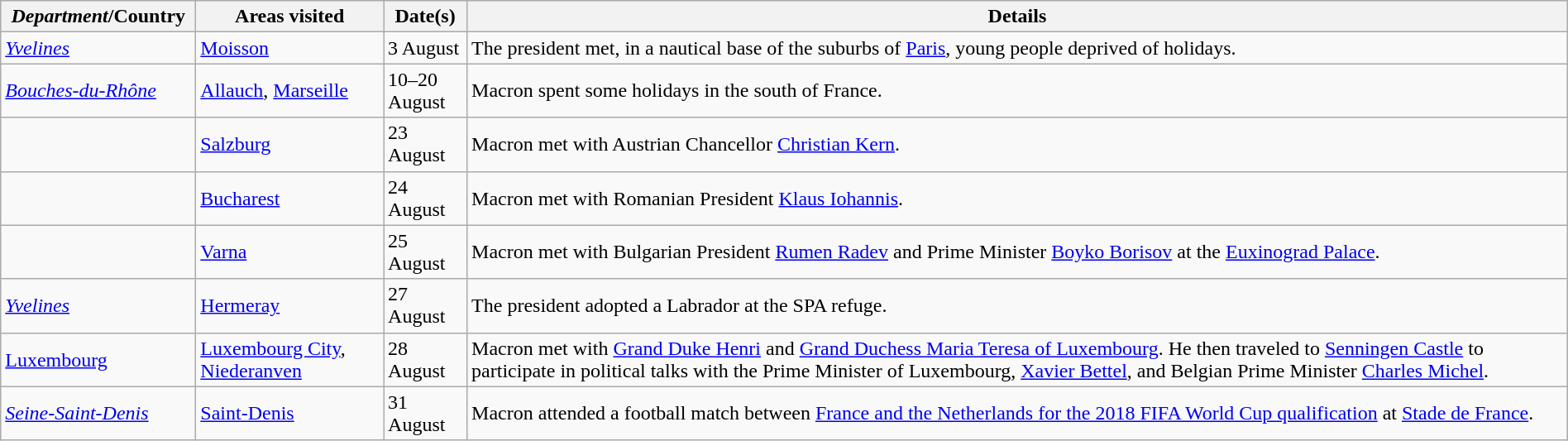<table class="wikitable sortable outercollapse" style="margin: 1em auto 1em auto">
<tr>
<th width="150"><em>Department</em>/Country</th>
<th>Areas visited</th>
<th width="60">Date(s)</th>
<th>Details</th>
</tr>
<tr>
<td> <em><a href='#'>Yvelines</a></em></td>
<td><a href='#'>Moisson</a></td>
<td>3 August</td>
<td>The president met, in a nautical base of the suburbs of <a href='#'>Paris</a>, young people deprived of holidays.</td>
</tr>
<tr>
<td> <em><a href='#'>Bouches-du-Rhône</a></em></td>
<td><a href='#'>Allauch</a>, <a href='#'>Marseille</a></td>
<td>10–20 August</td>
<td>Macron spent some holidays in the south of France.</td>
</tr>
<tr>
<td></td>
<td><a href='#'>Salzburg</a></td>
<td>23 August</td>
<td>Macron met with Austrian Chancellor <a href='#'>Christian Kern</a>.</td>
</tr>
<tr>
<td></td>
<td><a href='#'>Bucharest</a></td>
<td>24 August</td>
<td>Macron met with Romanian President <a href='#'>Klaus Iohannis</a>.</td>
</tr>
<tr>
<td></td>
<td><a href='#'>Varna</a></td>
<td>25 August</td>
<td>Macron met with Bulgarian President <a href='#'>Rumen Radev</a> and Prime Minister <a href='#'>Boyko Borisov</a> at the <a href='#'>Euxinograd Palace</a>.</td>
</tr>
<tr>
<td> <em><a href='#'>Yvelines</a></em></td>
<td><a href='#'>Hermeray</a></td>
<td>27 August</td>
<td>The president adopted a Labrador at the SPA refuge.</td>
</tr>
<tr>
<td> <a href='#'>Luxembourg</a></td>
<td><a href='#'>Luxembourg City</a>, <a href='#'>Niederanven</a></td>
<td>28 August</td>
<td>Macron met with <a href='#'>Grand Duke Henri</a> and <a href='#'>Grand Duchess Maria Teresa of Luxembourg</a>. He then traveled to <a href='#'>Senningen Castle</a> to participate in political talks with the Prime Minister of Luxembourg, <a href='#'>Xavier Bettel</a>, and Belgian Prime Minister <a href='#'>Charles Michel</a>.</td>
</tr>
<tr>
<td> <em><a href='#'>Seine-Saint-Denis</a></em></td>
<td><a href='#'>Saint-Denis</a></td>
<td>31 August</td>
<td>Macron attended a football match between <a href='#'>France and the Netherlands for the 2018 FIFA World Cup qualification</a> at <a href='#'>Stade de France</a>.</td>
</tr>
</table>
